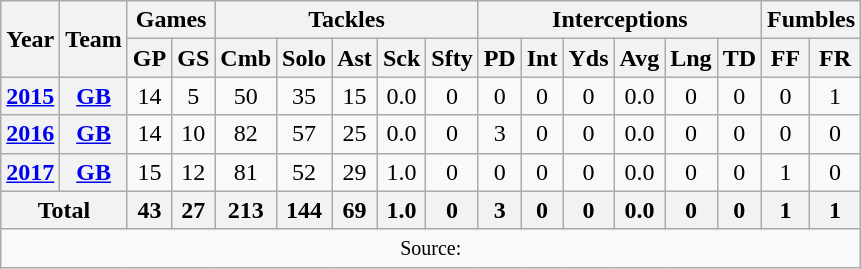<table class="wikitable" style="text-align: center;">
<tr>
<th rowspan="2">Year</th>
<th rowspan="2">Team</th>
<th colspan="2">Games</th>
<th colspan="5">Tackles</th>
<th colspan="6">Interceptions</th>
<th colspan="2">Fumbles</th>
</tr>
<tr>
<th>GP</th>
<th>GS</th>
<th>Cmb</th>
<th>Solo</th>
<th>Ast</th>
<th>Sck</th>
<th>Sfty</th>
<th>PD</th>
<th>Int</th>
<th>Yds</th>
<th>Avg</th>
<th>Lng</th>
<th>TD</th>
<th>FF</th>
<th>FR</th>
</tr>
<tr>
<th><a href='#'>2015</a></th>
<th><a href='#'>GB</a></th>
<td>14</td>
<td>5</td>
<td>50</td>
<td>35</td>
<td>15</td>
<td>0.0</td>
<td>0</td>
<td>0</td>
<td>0</td>
<td>0</td>
<td>0.0</td>
<td>0</td>
<td>0</td>
<td>0</td>
<td>1</td>
</tr>
<tr>
<th><a href='#'>2016</a></th>
<th><a href='#'>GB</a></th>
<td>14</td>
<td>10</td>
<td>82</td>
<td>57</td>
<td>25</td>
<td>0.0</td>
<td>0</td>
<td>3</td>
<td>0</td>
<td>0</td>
<td>0.0</td>
<td>0</td>
<td>0</td>
<td>0</td>
<td>0</td>
</tr>
<tr>
<th><a href='#'>2017</a></th>
<th><a href='#'>GB</a></th>
<td>15</td>
<td>12</td>
<td>81</td>
<td>52</td>
<td>29</td>
<td>1.0</td>
<td>0</td>
<td>0</td>
<td>0</td>
<td>0</td>
<td>0.0</td>
<td>0</td>
<td>0</td>
<td>1</td>
<td>0</td>
</tr>
<tr>
<th colspan="2">Total</th>
<th>43</th>
<th>27</th>
<th>213</th>
<th>144</th>
<th>69</th>
<th>1.0</th>
<th>0</th>
<th>3</th>
<th>0</th>
<th>0</th>
<th>0.0</th>
<th>0</th>
<th>0</th>
<th>1</th>
<th>1</th>
</tr>
<tr>
<td colspan="17"><small>Source: </small></td>
</tr>
</table>
